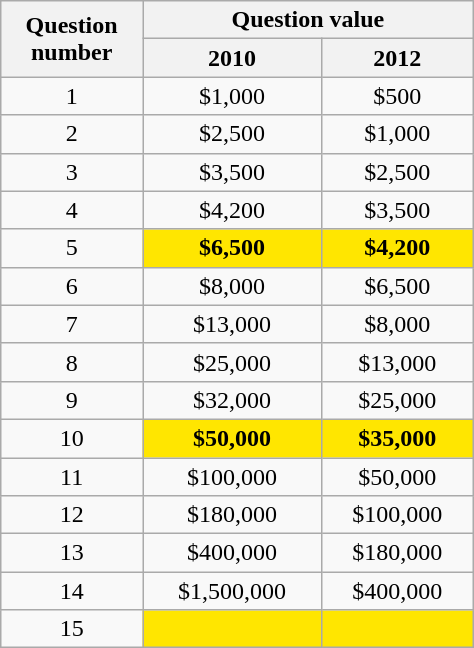<table class="wikitable" style="text-align:center; border:1px;; cellpadding:2; cellspacing:0; width:25%;">
<tr>
<th rowspan="2" style="width: 30%">Question number</th>
<th colspan="2">Question value</th>
</tr>
<tr>
<th>2010</th>
<th>2012</th>
</tr>
<tr>
<td>1</td>
<td>$1,000</td>
<td>$500</td>
</tr>
<tr>
<td>2</td>
<td>$2,500</td>
<td>$1,000</td>
</tr>
<tr>
<td>3</td>
<td>$3,500</td>
<td>$2,500</td>
</tr>
<tr>
<td>4</td>
<td>$4,200</td>
<td>$3,500</td>
</tr>
<tr>
<td>5</td>
<td style="background: #FFE600"><strong>$6,500</strong></td>
<td style="background: #FFE600"><strong>$4,200</strong></td>
</tr>
<tr>
<td>6</td>
<td>$8,000</td>
<td>$6,500</td>
</tr>
<tr>
<td>7</td>
<td>$13,000</td>
<td>$8,000</td>
</tr>
<tr>
<td>8</td>
<td>$25,000</td>
<td>$13,000</td>
</tr>
<tr>
<td>9</td>
<td>$32,000</td>
<td>$25,000</td>
</tr>
<tr>
<td>10</td>
<td style="background: #FFE600"><strong>$50,000</strong></td>
<td style="background: #FFE600"><strong>$35,000</strong></td>
</tr>
<tr>
<td>11</td>
<td>$100,000</td>
<td>$50,000</td>
</tr>
<tr>
<td>12</td>
<td>$180,000</td>
<td>$100,000</td>
</tr>
<tr>
<td>13</td>
<td>$400,000</td>
<td>$180,000</td>
</tr>
<tr>
<td>14</td>
<td>$1,500,000</td>
<td>$400,000</td>
</tr>
<tr>
<td>15</td>
<td style="background: #FFE600"><strong></strong></td>
<td style="background: #FFE600"><strong></strong></td>
</tr>
</table>
